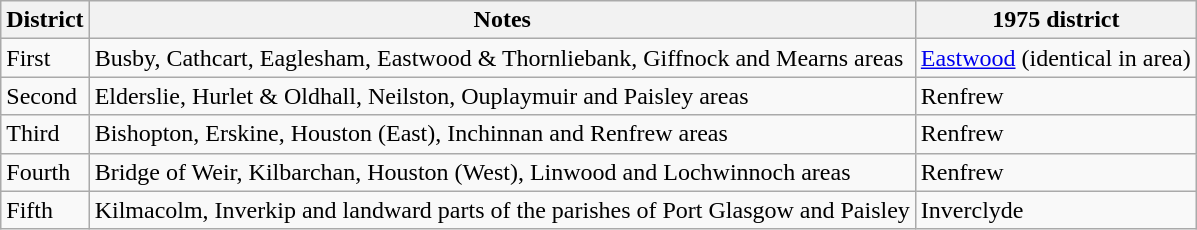<table class="wikitable">
<tr>
<th>District</th>
<th>Notes</th>
<th>1975 district</th>
</tr>
<tr>
<td>First</td>
<td>Busby, Cathcart, Eaglesham, Eastwood & Thornliebank, Giffnock and Mearns areas</td>
<td><a href='#'>Eastwood</a> (identical in area)</td>
</tr>
<tr>
<td>Second</td>
<td>Elderslie, Hurlet & Oldhall, Neilston, Ouplaymuir and Paisley areas</td>
<td>Renfrew</td>
</tr>
<tr>
<td>Third</td>
<td>Bishopton, Erskine, Houston (East), Inchinnan and Renfrew areas</td>
<td>Renfrew</td>
</tr>
<tr>
<td>Fourth</td>
<td>Bridge of Weir, Kilbarchan, Houston (West), Linwood and Lochwinnoch areas</td>
<td>Renfrew</td>
</tr>
<tr>
<td>Fifth</td>
<td>Kilmacolm, Inverkip and landward parts of the parishes of Port Glasgow and Paisley</td>
<td>Inverclyde</td>
</tr>
</table>
